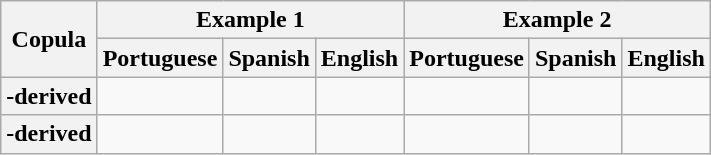<table class="wikitable">
<tr>
<th rowspan=2>Copula</th>
<th colspan="3">Example 1</th>
<th colspan="3">Example 2</th>
</tr>
<tr>
<th>Portuguese</th>
<th>Spanish</th>
<th>English</th>
<th>Portuguese</th>
<th>Spanish</th>
<th>English</th>
</tr>
<tr align=left>
<th align=left>-derived</th>
<td></td>
<td></td>
<td></td>
<td></td>
<td></td>
<td></td>
</tr>
<tr align=left>
<th align=left>-derived</th>
<td></td>
<td></td>
<td></td>
<td></td>
<td></td>
<td></td>
</tr>
</table>
